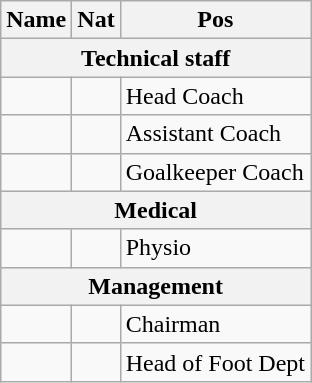<table class="wikitable ve-ce-branchNode ve-ce-tableNode">
<tr>
<th>Name</th>
<th>Nat</th>
<th>Pos</th>
</tr>
<tr>
<th colspan="4">Technical staff</th>
</tr>
<tr>
<td></td>
<td></td>
<td>Head Coach</td>
</tr>
<tr>
<td></td>
<td></td>
<td>Assistant Coach</td>
</tr>
<tr>
<td></td>
<td></td>
<td>Goalkeeper Coach</td>
</tr>
<tr>
<th colspan="4">Medical</th>
</tr>
<tr>
<td></td>
<td></td>
<td>Physio</td>
</tr>
<tr>
<th colspan="4">Management</th>
</tr>
<tr>
<td></td>
<td></td>
<td>Chairman</td>
</tr>
<tr>
<td></td>
<td></td>
<td>Head of Foot Dept</td>
</tr>
</table>
